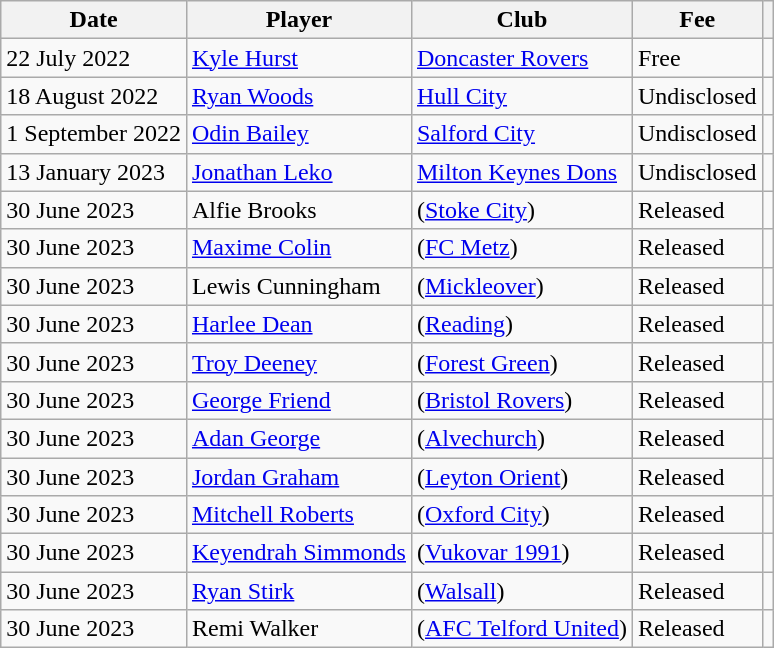<table class="wikitable" style=text-align: left>
<tr>
<th>Date</th>
<th>Player</th>
<th>Club </th>
<th>Fee</th>
<th></th>
</tr>
<tr>
<td>22 July 2022</td>
<td><a href='#'>Kyle Hurst</a></td>
<td><a href='#'>Doncaster Rovers</a></td>
<td>Free</td>
<td style=text-align:center></td>
</tr>
<tr>
<td>18 August 2022</td>
<td><a href='#'>Ryan Woods</a></td>
<td><a href='#'>Hull City</a></td>
<td>Undisclosed</td>
<td style=text-align:center></td>
</tr>
<tr>
<td>1 September 2022</td>
<td><a href='#'>Odin Bailey</a></td>
<td><a href='#'>Salford City</a></td>
<td>Undisclosed</td>
<td style=text-align:center></td>
</tr>
<tr>
<td>13 January 2023</td>
<td><a href='#'>Jonathan Leko</a></td>
<td><a href='#'>Milton Keynes Dons</a></td>
<td>Undisclosed</td>
<td style=text-align:center></td>
</tr>
<tr>
<td>30 June 2023</td>
<td>Alfie Brooks</td>
<td>(<a href='#'>Stoke City</a>)</td>
<td>Released</td>
<td style="text-align:center"></td>
</tr>
<tr>
<td>30 June 2023</td>
<td><a href='#'>Maxime Colin</a></td>
<td>(<a href='#'>FC Metz</a>)</td>
<td>Released</td>
<td style="text-align:center"></td>
</tr>
<tr>
<td>30 June 2023</td>
<td>Lewis Cunningham</td>
<td>(<a href='#'>Mickleover</a>)</td>
<td>Released</td>
<td style="text-align:center"></td>
</tr>
<tr>
<td>30 June 2023</td>
<td><a href='#'>Harlee Dean</a></td>
<td>(<a href='#'>Reading</a>)</td>
<td>Released</td>
<td style="text-align:center"></td>
</tr>
<tr>
<td>30 June 2023</td>
<td><a href='#'>Troy Deeney</a></td>
<td>(<a href='#'>Forest Green</a>)</td>
<td>Released</td>
<td style="text-align:center"></td>
</tr>
<tr>
<td>30 June 2023</td>
<td><a href='#'>George Friend</a></td>
<td>(<a href='#'>Bristol Rovers</a>)</td>
<td>Released</td>
<td style="text-align:center"></td>
</tr>
<tr>
<td>30 June 2023</td>
<td><a href='#'>Adan George</a></td>
<td>(<a href='#'>Alvechurch</a>)</td>
<td>Released</td>
<td style="text-align:center"></td>
</tr>
<tr>
<td>30 June 2023</td>
<td><a href='#'>Jordan Graham</a></td>
<td>(<a href='#'>Leyton Orient</a>)</td>
<td>Released</td>
<td style="text-align:center"></td>
</tr>
<tr>
<td>30 June 2023</td>
<td><a href='#'>Mitchell Roberts</a></td>
<td>(<a href='#'>Oxford City</a>)</td>
<td>Released</td>
<td style="text-align:center"></td>
</tr>
<tr>
<td>30 June 2023</td>
<td><a href='#'>Keyendrah Simmonds</a></td>
<td>(<a href='#'>Vukovar 1991</a>)</td>
<td>Released</td>
<td style="text-align:center"></td>
</tr>
<tr>
<td>30 June 2023</td>
<td><a href='#'>Ryan Stirk</a></td>
<td>(<a href='#'>Walsall</a>)</td>
<td>Released</td>
<td style="text-align:center"></td>
</tr>
<tr>
<td>30 June 2023</td>
<td>Remi Walker</td>
<td>(<a href='#'>AFC Telford United</a>)</td>
<td>Released</td>
<td style="text-align:center"></td>
</tr>
</table>
